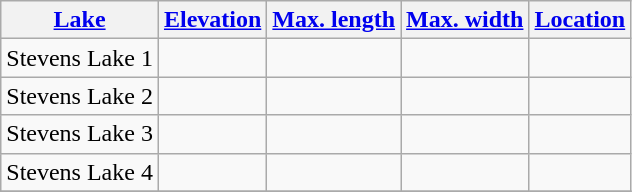<table class="wikitable sortable">
<tr>
<th><a href='#'>Lake</a></th>
<th><a href='#'>Elevation</a></th>
<th><a href='#'>Max. length</a></th>
<th><a href='#'>Max. width</a></th>
<th><a href='#'>Location</a></th>
</tr>
<tr>
<td>Stevens Lake 1</td>
<td></td>
<td></td>
<td></td>
<td></td>
</tr>
<tr>
<td>Stevens Lake 2</td>
<td></td>
<td></td>
<td></td>
<td></td>
</tr>
<tr>
<td>Stevens Lake 3</td>
<td></td>
<td></td>
<td></td>
<td></td>
</tr>
<tr>
<td>Stevens Lake 4</td>
<td></td>
<td></td>
<td></td>
<td></td>
</tr>
<tr>
</tr>
</table>
